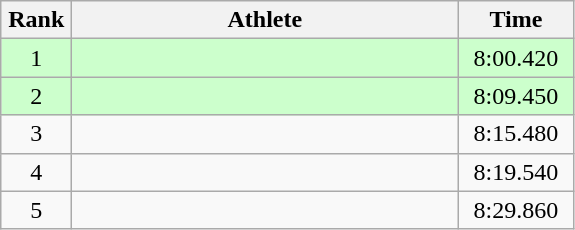<table class=wikitable style="text-align:center">
<tr>
<th width=40>Rank</th>
<th width=250>Athlete</th>
<th width=70>Time</th>
</tr>
<tr bgcolor="ccffcc">
<td>1</td>
<td style="text-align:left"></td>
<td>8:00.420</td>
</tr>
<tr bgcolor="ccffcc">
<td>2</td>
<td style="text-align:left"></td>
<td>8:09.450</td>
</tr>
<tr>
<td>3</td>
<td style="text-align:left"></td>
<td>8:15.480</td>
</tr>
<tr>
<td>4</td>
<td style="text-align:left"></td>
<td>8:19.540</td>
</tr>
<tr>
<td>5</td>
<td style="text-align:left"></td>
<td>8:29.860</td>
</tr>
</table>
